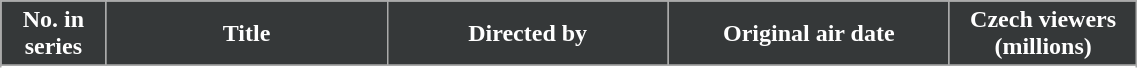<table class="wikitable plainrowheaders" style="width: 60%; margin-right: 0;">
<tr>
<th scope=col style="background: #353839; color: #fff; text-align:center;" width=5%>No. in<br>series</th>
<th scope=col style="background: #353839; color: #fff; text-align:center;" width=15%>Title</th>
<th scope=col style="background: #353839; color: #fff; text-align:center;" width=15%>Directed by</th>
<th scope=col style="background: #353839; color: #fff; text-align:center;" width=15%>Original air date</th>
<th scope=col style="background: #353839; color: #fff; text-align:center;" width=10%>Czech viewers<br>(millions)</th>
</tr>
<tr>
</tr>
<tr>
</tr>
<tr>
</tr>
</table>
